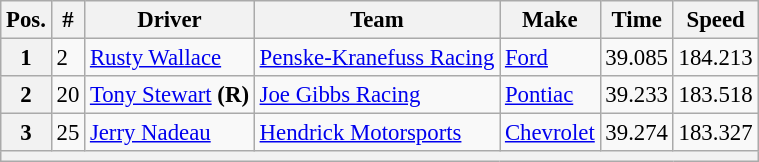<table class="wikitable" style="font-size:95%">
<tr>
<th>Pos.</th>
<th>#</th>
<th>Driver</th>
<th>Team</th>
<th>Make</th>
<th>Time</th>
<th>Speed</th>
</tr>
<tr>
<th>1</th>
<td>2</td>
<td><a href='#'>Rusty Wallace</a></td>
<td><a href='#'>Penske-Kranefuss Racing</a></td>
<td><a href='#'>Ford</a></td>
<td>39.085</td>
<td>184.213</td>
</tr>
<tr>
<th>2</th>
<td>20</td>
<td><a href='#'>Tony Stewart</a> <strong>(R)</strong></td>
<td><a href='#'>Joe Gibbs Racing</a></td>
<td><a href='#'>Pontiac</a></td>
<td>39.233</td>
<td>183.518</td>
</tr>
<tr>
<th>3</th>
<td>25</td>
<td><a href='#'>Jerry Nadeau</a></td>
<td><a href='#'>Hendrick Motorsports</a></td>
<td><a href='#'>Chevrolet</a></td>
<td>39.274</td>
<td>183.327</td>
</tr>
<tr>
<th colspan="7"></th>
</tr>
</table>
